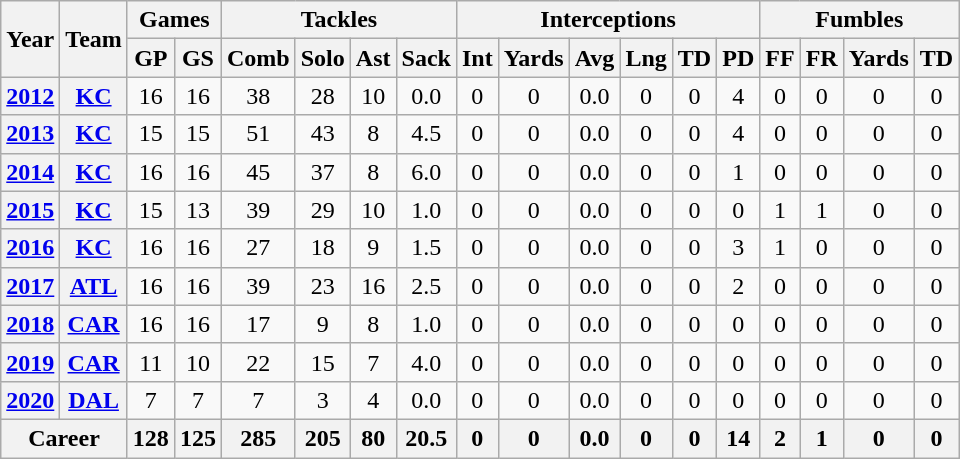<table class="wikitable" style="text-align:center">
<tr>
<th rowspan="2">Year</th>
<th rowspan="2">Team</th>
<th colspan="2">Games</th>
<th colspan="4">Tackles</th>
<th colspan="6">Interceptions</th>
<th colspan="4">Fumbles</th>
</tr>
<tr>
<th>GP</th>
<th>GS</th>
<th>Comb</th>
<th>Solo</th>
<th>Ast</th>
<th>Sack</th>
<th>Int</th>
<th>Yards</th>
<th>Avg</th>
<th>Lng</th>
<th>TD</th>
<th>PD</th>
<th>FF</th>
<th>FR</th>
<th>Yards</th>
<th>TD</th>
</tr>
<tr>
<th><a href='#'>2012</a></th>
<th><a href='#'>KC</a></th>
<td>16</td>
<td>16</td>
<td>38</td>
<td>28</td>
<td>10</td>
<td>0.0</td>
<td>0</td>
<td>0</td>
<td>0.0</td>
<td>0</td>
<td>0</td>
<td>4</td>
<td>0</td>
<td>0</td>
<td>0</td>
<td>0</td>
</tr>
<tr>
<th><a href='#'>2013</a></th>
<th><a href='#'>KC</a></th>
<td>15</td>
<td>15</td>
<td>51</td>
<td>43</td>
<td>8</td>
<td>4.5</td>
<td>0</td>
<td>0</td>
<td>0.0</td>
<td>0</td>
<td>0</td>
<td>4</td>
<td>0</td>
<td>0</td>
<td>0</td>
<td>0</td>
</tr>
<tr>
<th><a href='#'>2014</a></th>
<th><a href='#'>KC</a></th>
<td>16</td>
<td>16</td>
<td>45</td>
<td>37</td>
<td>8</td>
<td>6.0</td>
<td>0</td>
<td>0</td>
<td>0.0</td>
<td>0</td>
<td>0</td>
<td>1</td>
<td>0</td>
<td>0</td>
<td>0</td>
<td>0</td>
</tr>
<tr>
<th><a href='#'>2015</a></th>
<th><a href='#'>KC</a></th>
<td>15</td>
<td>13</td>
<td>39</td>
<td>29</td>
<td>10</td>
<td>1.0</td>
<td>0</td>
<td>0</td>
<td>0.0</td>
<td>0</td>
<td>0</td>
<td>0</td>
<td>1</td>
<td>1</td>
<td>0</td>
<td>0</td>
</tr>
<tr>
<th><a href='#'>2016</a></th>
<th><a href='#'>KC</a></th>
<td>16</td>
<td>16</td>
<td>27</td>
<td>18</td>
<td>9</td>
<td>1.5</td>
<td>0</td>
<td>0</td>
<td>0.0</td>
<td>0</td>
<td>0</td>
<td>3</td>
<td>1</td>
<td>0</td>
<td>0</td>
<td>0</td>
</tr>
<tr>
<th><a href='#'>2017</a></th>
<th><a href='#'>ATL</a></th>
<td>16</td>
<td>16</td>
<td>39</td>
<td>23</td>
<td>16</td>
<td>2.5</td>
<td>0</td>
<td>0</td>
<td>0.0</td>
<td>0</td>
<td>0</td>
<td>2</td>
<td>0</td>
<td>0</td>
<td>0</td>
<td>0</td>
</tr>
<tr>
<th><a href='#'>2018</a></th>
<th><a href='#'>CAR</a></th>
<td>16</td>
<td>16</td>
<td>17</td>
<td>9</td>
<td>8</td>
<td>1.0</td>
<td>0</td>
<td>0</td>
<td>0.0</td>
<td>0</td>
<td>0</td>
<td>0</td>
<td>0</td>
<td>0</td>
<td>0</td>
<td>0</td>
</tr>
<tr>
<th><a href='#'>2019</a></th>
<th><a href='#'>CAR</a></th>
<td>11</td>
<td>10</td>
<td>22</td>
<td>15</td>
<td>7</td>
<td>4.0</td>
<td>0</td>
<td>0</td>
<td>0.0</td>
<td>0</td>
<td>0</td>
<td>0</td>
<td>0</td>
<td>0</td>
<td>0</td>
<td>0</td>
</tr>
<tr>
<th><a href='#'>2020</a></th>
<th><a href='#'>DAL</a></th>
<td>7</td>
<td>7</td>
<td>7</td>
<td>3</td>
<td>4</td>
<td>0.0</td>
<td>0</td>
<td>0</td>
<td>0.0</td>
<td>0</td>
<td>0</td>
<td>0</td>
<td>0</td>
<td>0</td>
<td>0</td>
<td>0</td>
</tr>
<tr>
<th colspan="2">Career</th>
<th>128</th>
<th>125</th>
<th>285</th>
<th>205</th>
<th>80</th>
<th>20.5</th>
<th>0</th>
<th>0</th>
<th>0.0</th>
<th>0</th>
<th>0</th>
<th>14</th>
<th>2</th>
<th>1</th>
<th>0</th>
<th>0</th>
</tr>
</table>
